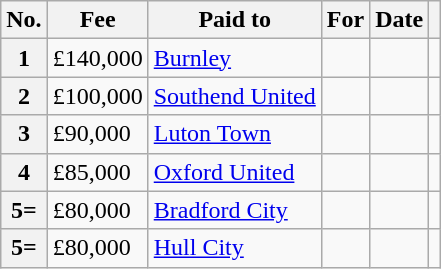<table class="wikitable sortable plainrowheaders">
<tr>
<th scope="col">No.</th>
<th scope="col">Fee</th>
<th scope="col">Paid to</th>
<th scope="col">For</th>
<th scope="col">Date</th>
<th scope="col" class="unsortable"></th>
</tr>
<tr>
<th scope="row" style="text-align: center;">1</th>
<td>£140,000</td>
<td><a href='#'>Burnley</a></td>
<td></td>
<td></td>
<td style="text-align: center;"></td>
</tr>
<tr>
<th scope="row" style="text-align: center;">2</th>
<td>£100,000</td>
<td><a href='#'>Southend United</a></td>
<td></td>
<td></td>
<td style="text-align: center;"></td>
</tr>
<tr>
<th scope="row" style="text-align: center;">3</th>
<td>£90,000</td>
<td><a href='#'>Luton Town</a></td>
<td></td>
<td></td>
<td style="text-align: center;"></td>
</tr>
<tr>
<th scope="row" style="text-align: center;">4</th>
<td>£85,000</td>
<td><a href='#'>Oxford United</a></td>
<td></td>
<td></td>
<td style="text-align: center;"></td>
</tr>
<tr>
<th scope="row" style="text-align: center;">5=</th>
<td>£80,000</td>
<td><a href='#'>Bradford City</a></td>
<td></td>
<td></td>
<td style="text-align: center;"></td>
</tr>
<tr>
<th scope="row" style="text-align: center;">5=</th>
<td>£80,000</td>
<td><a href='#'>Hull City</a></td>
<td></td>
<td></td>
<td style="text-align: center;"></td>
</tr>
</table>
